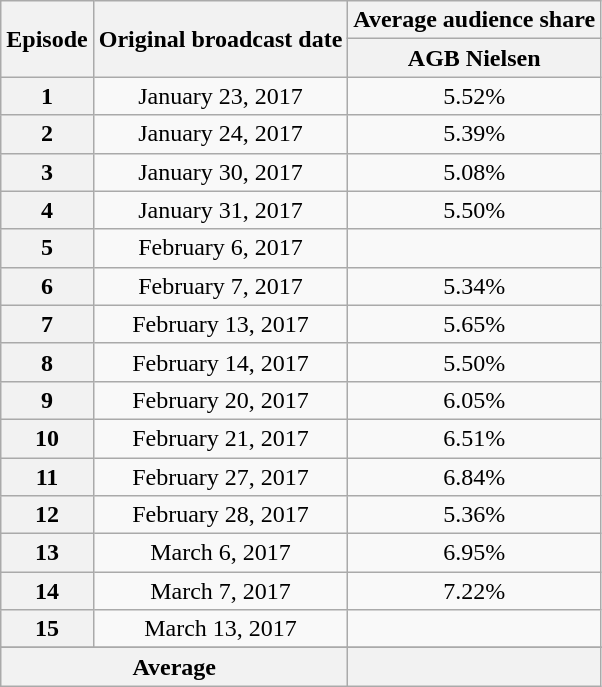<table class=wikitable style="text-align:center">
<tr>
<th rowspan="2">Episode</th>
<th rowspan="2">Original broadcast date</th>
<th colspan="2">Average audience share</th>
</tr>
<tr>
<th>AGB Nielsen</th>
</tr>
<tr>
<th>1</th>
<td>January 23, 2017</td>
<td>5.52%</td>
</tr>
<tr>
<th>2</th>
<td>January 24, 2017</td>
<td>5.39%</td>
</tr>
<tr>
<th>3</th>
<td>January 30, 2017</td>
<td>5.08%</td>
</tr>
<tr>
<th>4</th>
<td>January 31, 2017</td>
<td>5.50%</td>
</tr>
<tr>
<th>5</th>
<td>February 6, 2017</td>
<td></td>
</tr>
<tr>
<th>6</th>
<td>February 7, 2017</td>
<td>5.34%</td>
</tr>
<tr>
<th>7</th>
<td>February 13, 2017</td>
<td>5.65%</td>
</tr>
<tr>
<th>8</th>
<td>February 14, 2017</td>
<td>5.50%</td>
</tr>
<tr>
<th>9</th>
<td>February 20, 2017</td>
<td>6.05%</td>
</tr>
<tr>
<th>10</th>
<td>February 21, 2017</td>
<td>6.51%</td>
</tr>
<tr>
<th>11</th>
<td>February 27, 2017</td>
<td>6.84%</td>
</tr>
<tr>
<th>12</th>
<td>February 28, 2017</td>
<td>5.36%</td>
</tr>
<tr>
<th>13</th>
<td>March 6, 2017</td>
<td>6.95%</td>
</tr>
<tr>
<th>14</th>
<td>March 7, 2017</td>
<td>7.22%</td>
</tr>
<tr>
<th>15</th>
<td>March 13, 2017</td>
<td></td>
</tr>
<tr>
</tr>
<tr>
<th colspan="2">Average</th>
<th></th>
</tr>
</table>
